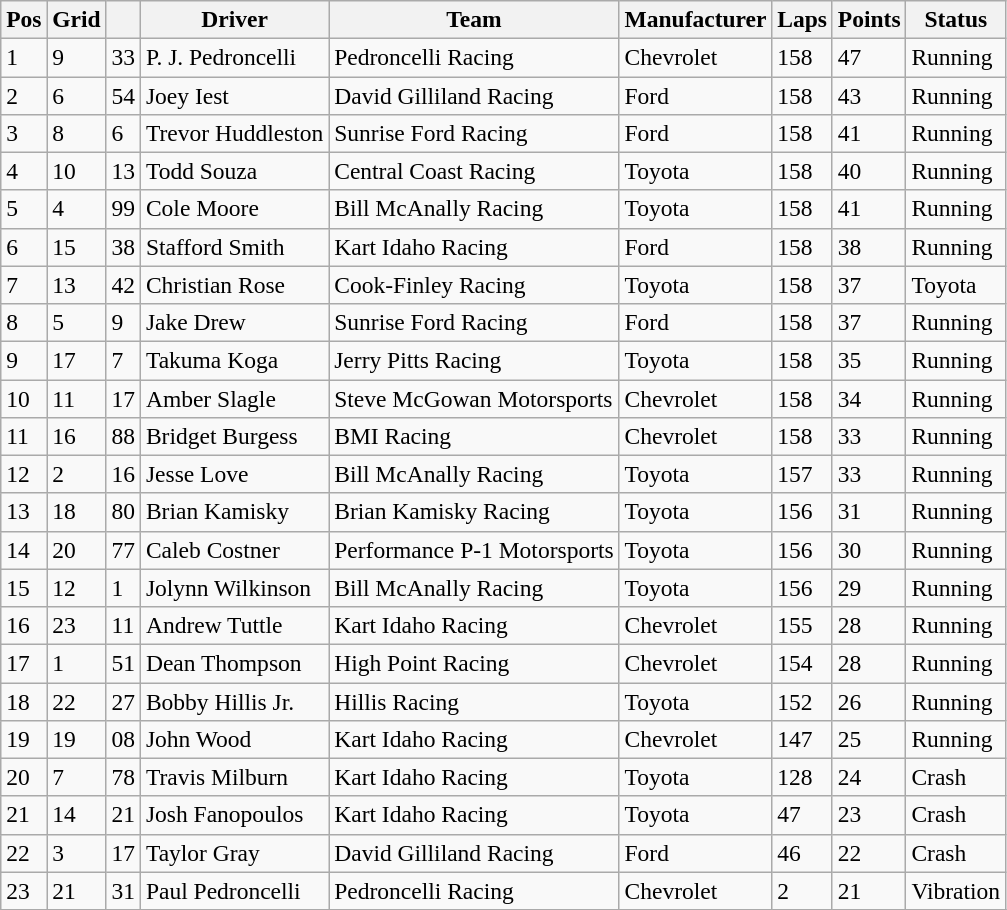<table class="wikitable" style="font-size:98%">
<tr>
<th>Pos</th>
<th>Grid</th>
<th></th>
<th>Driver</th>
<th>Team</th>
<th>Manufacturer</th>
<th>Laps</th>
<th>Points</th>
<th>Status</th>
</tr>
<tr>
<td>1</td>
<td>9</td>
<td>33</td>
<td>P. J. Pedroncelli</td>
<td>Pedroncelli Racing</td>
<td>Chevrolet</td>
<td>158</td>
<td>47</td>
<td>Running</td>
</tr>
<tr>
<td>2</td>
<td>6</td>
<td>54</td>
<td>Joey Iest</td>
<td>David Gilliland Racing</td>
<td>Ford</td>
<td>158</td>
<td>43</td>
<td>Running</td>
</tr>
<tr>
<td>3</td>
<td>8</td>
<td>6</td>
<td>Trevor Huddleston</td>
<td>Sunrise Ford Racing</td>
<td>Ford</td>
<td>158</td>
<td>41</td>
<td>Running</td>
</tr>
<tr>
<td>4</td>
<td>10</td>
<td>13</td>
<td>Todd Souza</td>
<td>Central Coast Racing</td>
<td>Toyota</td>
<td>158</td>
<td>40</td>
<td>Running</td>
</tr>
<tr>
<td>5</td>
<td>4</td>
<td>99</td>
<td>Cole Moore</td>
<td>Bill McAnally Racing</td>
<td>Toyota</td>
<td>158</td>
<td>41</td>
<td>Running</td>
</tr>
<tr>
<td>6</td>
<td>15</td>
<td>38</td>
<td>Stafford Smith</td>
<td>Kart Idaho Racing</td>
<td>Ford</td>
<td>158</td>
<td>38</td>
<td>Running</td>
</tr>
<tr>
<td>7</td>
<td>13</td>
<td>42</td>
<td>Christian Rose</td>
<td>Cook-Finley Racing</td>
<td>Toyota</td>
<td>158</td>
<td>37</td>
<td>Toyota</td>
</tr>
<tr>
<td>8</td>
<td>5</td>
<td>9</td>
<td>Jake Drew</td>
<td>Sunrise Ford Racing</td>
<td>Ford</td>
<td>158</td>
<td>37</td>
<td>Running</td>
</tr>
<tr>
<td>9</td>
<td>17</td>
<td>7</td>
<td>Takuma Koga</td>
<td>Jerry Pitts Racing</td>
<td>Toyota</td>
<td>158</td>
<td>35</td>
<td>Running</td>
</tr>
<tr>
<td>10</td>
<td>11</td>
<td>17</td>
<td>Amber Slagle</td>
<td>Steve McGowan Motorsports</td>
<td>Chevrolet</td>
<td>158</td>
<td>34</td>
<td>Running</td>
</tr>
<tr>
<td>11</td>
<td>16</td>
<td>88</td>
<td>Bridget Burgess</td>
<td>BMI Racing</td>
<td>Chevrolet</td>
<td>158</td>
<td>33</td>
<td>Running</td>
</tr>
<tr>
<td>12</td>
<td>2</td>
<td>16</td>
<td>Jesse Love</td>
<td>Bill McAnally Racing</td>
<td>Toyota</td>
<td>157</td>
<td>33</td>
<td>Running</td>
</tr>
<tr>
<td>13</td>
<td>18</td>
<td>80</td>
<td>Brian Kamisky</td>
<td>Brian Kamisky Racing</td>
<td>Toyota</td>
<td>156</td>
<td>31</td>
<td>Running</td>
</tr>
<tr>
<td>14</td>
<td>20</td>
<td>77</td>
<td>Caleb Costner</td>
<td>Performance P-1 Motorsports</td>
<td>Toyota</td>
<td>156</td>
<td>30</td>
<td>Running</td>
</tr>
<tr>
<td>15</td>
<td>12</td>
<td>1</td>
<td>Jolynn Wilkinson</td>
<td>Bill McAnally Racing</td>
<td>Toyota</td>
<td>156</td>
<td>29</td>
<td>Running</td>
</tr>
<tr>
<td>16</td>
<td>23</td>
<td>11</td>
<td>Andrew Tuttle</td>
<td>Kart Idaho Racing</td>
<td>Chevrolet</td>
<td>155</td>
<td>28</td>
<td>Running</td>
</tr>
<tr>
<td>17</td>
<td>1</td>
<td>51</td>
<td>Dean Thompson</td>
<td>High Point Racing</td>
<td>Chevrolet</td>
<td>154</td>
<td>28</td>
<td>Running</td>
</tr>
<tr>
<td>18</td>
<td>22</td>
<td>27</td>
<td>Bobby Hillis Jr.</td>
<td>Hillis Racing</td>
<td>Toyota</td>
<td>152</td>
<td>26</td>
<td>Running</td>
</tr>
<tr>
<td>19</td>
<td>19</td>
<td>08</td>
<td>John Wood</td>
<td>Kart Idaho Racing</td>
<td>Chevrolet</td>
<td>147</td>
<td>25</td>
<td>Running</td>
</tr>
<tr>
<td>20</td>
<td>7</td>
<td>78</td>
<td>Travis Milburn</td>
<td>Kart Idaho Racing</td>
<td>Toyota</td>
<td>128</td>
<td>24</td>
<td>Crash</td>
</tr>
<tr>
<td>21</td>
<td>14</td>
<td>21</td>
<td>Josh Fanopoulos</td>
<td>Kart Idaho Racing</td>
<td>Toyota</td>
<td>47</td>
<td>23</td>
<td>Crash</td>
</tr>
<tr>
<td>22</td>
<td>3</td>
<td>17</td>
<td>Taylor Gray</td>
<td>David Gilliland Racing</td>
<td>Ford</td>
<td>46</td>
<td>22</td>
<td>Crash</td>
</tr>
<tr>
<td>23</td>
<td>21</td>
<td>31</td>
<td>Paul Pedroncelli</td>
<td>Pedroncelli Racing</td>
<td>Chevrolet</td>
<td>2</td>
<td>21</td>
<td>Vibration</td>
</tr>
<tr>
</tr>
</table>
